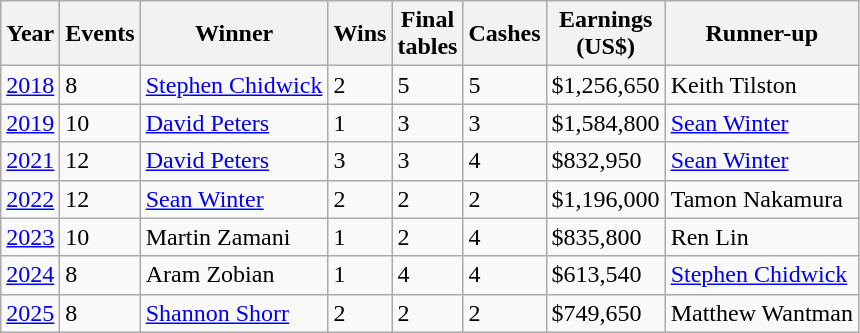<table class="wikitable sortable">
<tr>
<th>Year</th>
<th>Events</th>
<th>Winner</th>
<th>Wins</th>
<th>Final<br>tables</th>
<th>Cashes</th>
<th>Earnings<br>(US$)</th>
<th>Runner-up</th>
</tr>
<tr>
<td><a href='#'>2018</a></td>
<td>8</td>
<td> <a href='#'>Stephen Chidwick</a></td>
<td>2</td>
<td>5</td>
<td>5</td>
<td>$1,256,650</td>
<td> Keith Tilston</td>
</tr>
<tr>
<td><a href='#'>2019</a></td>
<td>10</td>
<td> <a href='#'>David Peters</a></td>
<td>1</td>
<td>3</td>
<td>3</td>
<td>$1,584,800</td>
<td> <a href='#'>Sean Winter</a></td>
</tr>
<tr>
<td><a href='#'>2021</a></td>
<td>12</td>
<td> <a href='#'>David Peters</a></td>
<td>3</td>
<td>3</td>
<td>4</td>
<td>$832,950</td>
<td> <a href='#'>Sean Winter</a></td>
</tr>
<tr>
<td><a href='#'>2022</a></td>
<td>12</td>
<td> <a href='#'>Sean Winter</a></td>
<td>2</td>
<td>2</td>
<td>2</td>
<td>$1,196,000</td>
<td> Tamon Nakamura</td>
</tr>
<tr>
<td><a href='#'>2023</a></td>
<td>10</td>
<td> Martin Zamani</td>
<td>1</td>
<td>2</td>
<td>4</td>
<td>$835,800</td>
<td> Ren Lin</td>
</tr>
<tr>
<td><a href='#'>2024</a></td>
<td>8</td>
<td> Aram Zobian</td>
<td>1</td>
<td>4</td>
<td>4</td>
<td>$613,540</td>
<td> <a href='#'>Stephen Chidwick</a></td>
</tr>
<tr>
<td><a href='#'>2025</a></td>
<td>8</td>
<td> <a href='#'>Shannon Shorr</a></td>
<td>2</td>
<td>2</td>
<td>2</td>
<td>$749,650</td>
<td> Matthew Wantman</td>
</tr>
</table>
